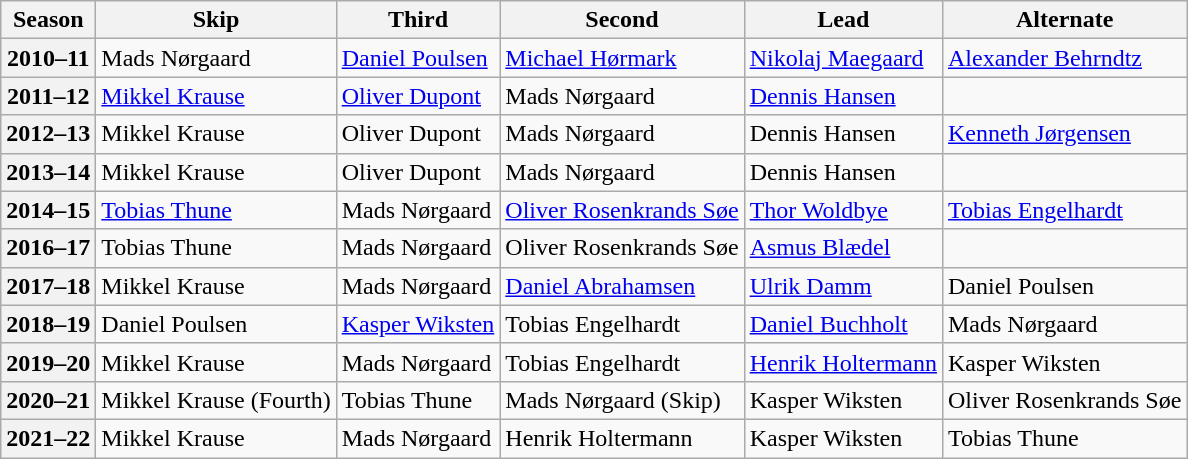<table class="wikitable">
<tr>
<th scope="col">Season</th>
<th scope="col">Skip</th>
<th scope="col">Third</th>
<th scope="col">Second</th>
<th scope="col">Lead</th>
<th scope="col">Alternate</th>
</tr>
<tr>
<th scope="row">2010–11</th>
<td>Mads Nørgaard</td>
<td><a href='#'>Daniel Poulsen</a></td>
<td><a href='#'>Michael Hørmark</a></td>
<td><a href='#'>Nikolaj Maegaard</a></td>
<td><a href='#'>Alexander Behrndtz</a></td>
</tr>
<tr>
<th scope="row">2011–12</th>
<td><a href='#'>Mikkel Krause</a></td>
<td><a href='#'>Oliver Dupont</a></td>
<td>Mads Nørgaard</td>
<td><a href='#'>Dennis Hansen</a></td>
<td></td>
</tr>
<tr>
<th scope="row">2012–13</th>
<td>Mikkel Krause</td>
<td>Oliver Dupont</td>
<td>Mads Nørgaard</td>
<td>Dennis Hansen</td>
<td><a href='#'>Kenneth Jørgensen</a></td>
</tr>
<tr>
<th scope="row">2013–14</th>
<td>Mikkel Krause</td>
<td>Oliver Dupont</td>
<td>Mads Nørgaard</td>
<td>Dennis Hansen</td>
<td></td>
</tr>
<tr>
<th scope="row">2014–15</th>
<td><a href='#'>Tobias Thune</a></td>
<td>Mads Nørgaard</td>
<td><a href='#'>Oliver Rosenkrands Søe</a></td>
<td><a href='#'>Thor Woldbye</a></td>
<td><a href='#'>Tobias Engelhardt</a></td>
</tr>
<tr>
<th scope="row">2016–17</th>
<td>Tobias Thune</td>
<td>Mads Nørgaard</td>
<td>Oliver Rosenkrands Søe</td>
<td><a href='#'>Asmus Blædel</a></td>
<td></td>
</tr>
<tr>
<th scope="row">2017–18</th>
<td>Mikkel Krause</td>
<td>Mads Nørgaard</td>
<td><a href='#'>Daniel Abrahamsen</a></td>
<td><a href='#'>Ulrik Damm</a></td>
<td>Daniel Poulsen</td>
</tr>
<tr>
<th scope="row">2018–19</th>
<td>Daniel Poulsen</td>
<td><a href='#'>Kasper Wiksten</a></td>
<td>Tobias Engelhardt</td>
<td><a href='#'>Daniel Buchholt</a></td>
<td>Mads Nørgaard</td>
</tr>
<tr>
<th scope="row">2019–20</th>
<td>Mikkel Krause</td>
<td>Mads Nørgaard</td>
<td>Tobias Engelhardt</td>
<td><a href='#'>Henrik Holtermann</a></td>
<td>Kasper Wiksten</td>
</tr>
<tr>
<th scope="row">2020–21</th>
<td>Mikkel Krause (Fourth)</td>
<td>Tobias Thune</td>
<td>Mads Nørgaard (Skip)</td>
<td>Kasper Wiksten</td>
<td>Oliver Rosenkrands Søe</td>
</tr>
<tr>
<th scope="row">2021–22</th>
<td>Mikkel Krause</td>
<td>Mads Nørgaard</td>
<td>Henrik Holtermann</td>
<td>Kasper Wiksten</td>
<td>Tobias Thune</td>
</tr>
</table>
